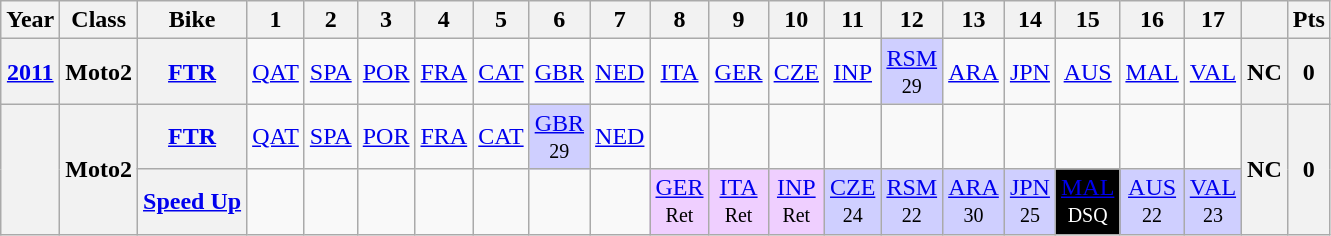<table class="wikitable" style="text-align:center">
<tr>
<th>Year</th>
<th>Class</th>
<th>Bike</th>
<th>1</th>
<th>2</th>
<th>3</th>
<th>4</th>
<th>5</th>
<th>6</th>
<th>7</th>
<th>8</th>
<th>9</th>
<th>10</th>
<th>11</th>
<th>12</th>
<th>13</th>
<th>14</th>
<th>15</th>
<th>16</th>
<th>17</th>
<th></th>
<th>Pts</th>
</tr>
<tr>
<th><a href='#'>2011</a></th>
<th>Moto2</th>
<th><a href='#'>FTR</a></th>
<td><a href='#'>QAT</a></td>
<td><a href='#'>SPA</a></td>
<td><a href='#'>POR</a></td>
<td><a href='#'>FRA</a></td>
<td><a href='#'>CAT</a></td>
<td><a href='#'>GBR</a></td>
<td><a href='#'>NED</a></td>
<td><a href='#'>ITA</a></td>
<td><a href='#'>GER</a></td>
<td><a href='#'>CZE</a></td>
<td><a href='#'>INP</a></td>
<td style="background:#cfcfff;"><a href='#'>RSM</a><br><small>29</small></td>
<td><a href='#'>ARA</a></td>
<td><a href='#'>JPN</a></td>
<td><a href='#'>AUS</a></td>
<td><a href='#'>MAL</a></td>
<td><a href='#'>VAL</a></td>
<th>NC</th>
<th>0</th>
</tr>
<tr>
<th rowspan=2></th>
<th rowspan=2>Moto2</th>
<th><a href='#'>FTR</a></th>
<td><a href='#'>QAT</a></td>
<td><a href='#'>SPA</a></td>
<td><a href='#'>POR</a></td>
<td><a href='#'>FRA</a></td>
<td><a href='#'>CAT</a></td>
<td style="background:#cfcfff;"><a href='#'>GBR</a><br><small>29</small></td>
<td><a href='#'>NED</a></td>
<td></td>
<td></td>
<td></td>
<td></td>
<td></td>
<td></td>
<td></td>
<td></td>
<td></td>
<td></td>
<th rowspan=2>NC</th>
<th rowspan=2>0</th>
</tr>
<tr>
<th><a href='#'>Speed Up</a></th>
<td></td>
<td></td>
<td></td>
<td></td>
<td></td>
<td></td>
<td></td>
<td style="background:#efcfff;"><a href='#'>GER</a><br><small>Ret</small></td>
<td style="background:#efcfff;"><a href='#'>ITA</a><br><small>Ret</small></td>
<td style="background:#efcfff;"><a href='#'>INP</a><br><small>Ret</small></td>
<td style="background:#cfcfff;"><a href='#'>CZE</a><br><small>24</small></td>
<td style="background:#cfcfff;"><a href='#'>RSM</a><br><small>22</small></td>
<td style="background:#cfcfff;"><a href='#'>ARA</a><br><small>30</small></td>
<td style="background:#cfcfff;"><a href='#'>JPN</a><br><small>25</small></td>
<td style="background:#000000; color:#ffffff"><a href='#'><span>MAL</span></a><br><small>DSQ</small></td>
<td style="background:#cfcfff;"><a href='#'>AUS</a><br><small>22</small></td>
<td style="background:#cfcfff;"><a href='#'>VAL</a><br><small>23</small></td>
</tr>
</table>
